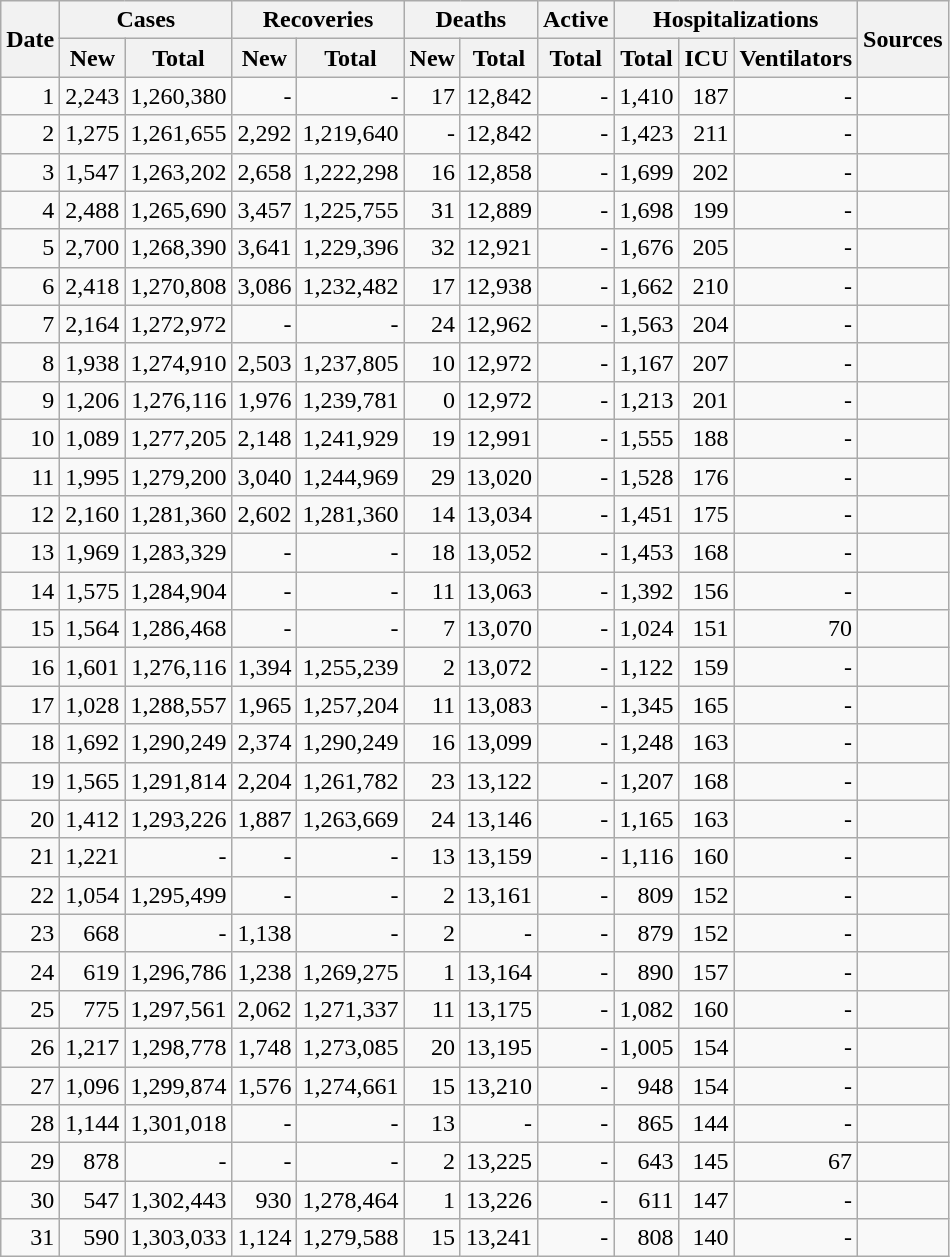<table class="wikitable sortable mw-collapsible mw-collapsed sticky-header-multi sort-under" style="text-align:right;">
<tr>
<th rowspan=2>Date</th>
<th colspan=2>Cases</th>
<th colspan=2>Recoveries</th>
<th colspan=2>Deaths</th>
<th colspan=1>Active</th>
<th colspan=3>Hospitalizations</th>
<th rowspan=2 class="unsortable">Sources</th>
</tr>
<tr>
<th>New</th>
<th>Total</th>
<th>New</th>
<th>Total</th>
<th>New</th>
<th>Total</th>
<th>Total</th>
<th>Total</th>
<th>ICU</th>
<th>Ventilators</th>
</tr>
<tr>
<td>1</td>
<td>2,243</td>
<td>1,260,380</td>
<td>-</td>
<td>-</td>
<td>17</td>
<td>12,842</td>
<td>-</td>
<td>1,410</td>
<td>187</td>
<td>-</td>
<td></td>
</tr>
<tr>
<td>2</td>
<td>1,275</td>
<td>1,261,655</td>
<td>2,292</td>
<td>1,219,640</td>
<td>-</td>
<td>12,842</td>
<td>-</td>
<td>1,423</td>
<td>211</td>
<td>-</td>
<td></td>
</tr>
<tr>
<td>3</td>
<td>1,547</td>
<td>1,263,202</td>
<td>2,658</td>
<td>1,222,298</td>
<td>16</td>
<td>12,858</td>
<td>-</td>
<td>1,699</td>
<td>202</td>
<td>-</td>
<td></td>
</tr>
<tr>
<td>4</td>
<td>2,488</td>
<td>1,265,690</td>
<td>3,457</td>
<td>1,225,755</td>
<td>31</td>
<td>12,889</td>
<td>-</td>
<td>1,698</td>
<td>199</td>
<td>-</td>
<td></td>
</tr>
<tr>
<td>5</td>
<td>2,700</td>
<td>1,268,390</td>
<td>3,641</td>
<td>1,229,396</td>
<td>32</td>
<td>12,921</td>
<td>-</td>
<td>1,676</td>
<td>205</td>
<td>-</td>
<td></td>
</tr>
<tr>
<td>6</td>
<td>2,418</td>
<td>1,270,808</td>
<td>3,086</td>
<td>1,232,482</td>
<td>17</td>
<td>12,938</td>
<td>-</td>
<td>1,662</td>
<td>210</td>
<td>-</td>
<td></td>
</tr>
<tr>
<td>7</td>
<td>2,164</td>
<td>1,272,972</td>
<td>-</td>
<td>-</td>
<td>24</td>
<td>12,962</td>
<td>-</td>
<td>1,563</td>
<td>204</td>
<td>-</td>
<td></td>
</tr>
<tr>
<td>8</td>
<td>1,938</td>
<td>1,274,910</td>
<td>2,503</td>
<td>1,237,805</td>
<td>10</td>
<td>12,972</td>
<td>-</td>
<td>1,167</td>
<td>207</td>
<td>-</td>
<td></td>
</tr>
<tr>
<td>9</td>
<td>1,206</td>
<td>1,276,116</td>
<td>1,976</td>
<td>1,239,781</td>
<td>0</td>
<td>12,972</td>
<td>-</td>
<td>1,213</td>
<td>201</td>
<td>-</td>
<td></td>
</tr>
<tr>
<td>10</td>
<td>1,089</td>
<td>1,277,205</td>
<td>2,148</td>
<td>1,241,929</td>
<td>19</td>
<td>12,991</td>
<td>-</td>
<td>1,555</td>
<td>188</td>
<td>-</td>
<td></td>
</tr>
<tr>
<td>11</td>
<td>1,995</td>
<td>1,279,200</td>
<td>3,040</td>
<td>1,244,969</td>
<td>29</td>
<td>13,020</td>
<td>-</td>
<td>1,528</td>
<td>176</td>
<td>-</td>
<td></td>
</tr>
<tr>
<td>12</td>
<td>2,160</td>
<td>1,281,360</td>
<td>2,602</td>
<td>1,281,360</td>
<td>14</td>
<td>13,034</td>
<td>-</td>
<td>1,451</td>
<td>175</td>
<td>-</td>
<td></td>
</tr>
<tr>
<td>13</td>
<td>1,969</td>
<td>1,283,329</td>
<td>-</td>
<td>-</td>
<td>18</td>
<td>13,052</td>
<td>-</td>
<td>1,453</td>
<td>168</td>
<td>-</td>
<td></td>
</tr>
<tr>
<td>14</td>
<td>1,575</td>
<td>1,284,904</td>
<td>-</td>
<td>-</td>
<td>11</td>
<td>13,063</td>
<td>-</td>
<td>1,392</td>
<td>156</td>
<td>-</td>
<td></td>
</tr>
<tr>
<td>15</td>
<td>1,564</td>
<td>1,286,468</td>
<td>-</td>
<td>-</td>
<td>7</td>
<td>13,070</td>
<td>-</td>
<td>1,024</td>
<td>151</td>
<td>70</td>
<td></td>
</tr>
<tr>
<td>16</td>
<td>1,601</td>
<td>1,276,116</td>
<td>1,394</td>
<td>1,255,239</td>
<td>2</td>
<td>13,072</td>
<td>-</td>
<td>1,122</td>
<td>159</td>
<td>-</td>
<td></td>
</tr>
<tr>
<td>17</td>
<td>1,028</td>
<td>1,288,557</td>
<td>1,965</td>
<td>1,257,204</td>
<td>11</td>
<td>13,083</td>
<td>-</td>
<td>1,345</td>
<td>165</td>
<td>-</td>
<td></td>
</tr>
<tr>
<td>18</td>
<td>1,692</td>
<td>1,290,249</td>
<td>2,374</td>
<td>1,290,249</td>
<td>16</td>
<td>13,099</td>
<td>-</td>
<td>1,248</td>
<td>163</td>
<td>-</td>
<td></td>
</tr>
<tr>
<td>19</td>
<td>1,565</td>
<td>1,291,814</td>
<td>2,204</td>
<td>1,261,782</td>
<td>23</td>
<td>13,122</td>
<td>-</td>
<td>1,207</td>
<td>168</td>
<td>-</td>
<td></td>
</tr>
<tr>
<td>20</td>
<td>1,412</td>
<td>1,293,226</td>
<td>1,887</td>
<td>1,263,669</td>
<td>24</td>
<td>13,146</td>
<td>-</td>
<td>1,165</td>
<td>163</td>
<td>-</td>
<td></td>
</tr>
<tr>
<td>21</td>
<td>1,221</td>
<td>-</td>
<td>-</td>
<td>-</td>
<td>13</td>
<td>13,159</td>
<td>-</td>
<td>1,116</td>
<td>160</td>
<td>-</td>
<td></td>
</tr>
<tr>
<td>22</td>
<td>1,054</td>
<td>1,295,499</td>
<td>-</td>
<td>-</td>
<td>2</td>
<td>13,161</td>
<td>-</td>
<td>809</td>
<td>152</td>
<td>-</td>
<td></td>
</tr>
<tr>
<td>23</td>
<td>668</td>
<td>-</td>
<td>1,138</td>
<td>-</td>
<td>2</td>
<td>-</td>
<td>-</td>
<td>879</td>
<td>152</td>
<td>-</td>
<td></td>
</tr>
<tr>
<td>24</td>
<td>619</td>
<td>1,296,786</td>
<td>1,238</td>
<td>1,269,275</td>
<td>1</td>
<td>13,164</td>
<td>-</td>
<td>890</td>
<td>157</td>
<td>-</td>
<td></td>
</tr>
<tr>
<td>25</td>
<td>775</td>
<td>1,297,561</td>
<td>2,062</td>
<td>1,271,337</td>
<td>11</td>
<td>13,175</td>
<td>-</td>
<td>1,082</td>
<td>160</td>
<td>-</td>
<td></td>
</tr>
<tr>
<td>26</td>
<td>1,217</td>
<td>1,298,778</td>
<td>1,748</td>
<td>1,273,085</td>
<td>20</td>
<td>13,195</td>
<td>-</td>
<td>1,005</td>
<td>154</td>
<td>-</td>
<td></td>
</tr>
<tr>
<td>27</td>
<td>1,096</td>
<td>1,299,874</td>
<td>1,576</td>
<td>1,274,661</td>
<td>15</td>
<td>13,210</td>
<td>-</td>
<td>948</td>
<td>154</td>
<td>-</td>
<td></td>
</tr>
<tr>
<td>28</td>
<td>1,144</td>
<td>1,301,018</td>
<td>-</td>
<td>-</td>
<td>13</td>
<td>-</td>
<td>-</td>
<td>865</td>
<td>144</td>
<td>-</td>
<td></td>
</tr>
<tr>
<td>29</td>
<td>878</td>
<td>-</td>
<td>-</td>
<td>-</td>
<td>2</td>
<td>13,225</td>
<td>-</td>
<td>643</td>
<td>145</td>
<td>67</td>
<td></td>
</tr>
<tr>
<td>30</td>
<td>547</td>
<td>1,302,443</td>
<td>930</td>
<td>1,278,464</td>
<td>1</td>
<td>13,226</td>
<td>-</td>
<td>611</td>
<td>147</td>
<td>-</td>
<td></td>
</tr>
<tr>
<td>31</td>
<td>590</td>
<td>1,303,033</td>
<td>1,124</td>
<td>1,279,588</td>
<td>15</td>
<td>13,241</td>
<td>-</td>
<td>808</td>
<td>140</td>
<td>-</td>
<td></td>
</tr>
</table>
